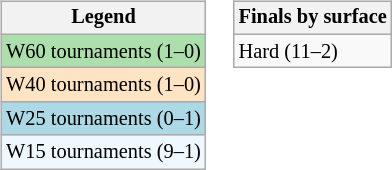<table>
<tr valign=top>
<td><br><table class=wikitable style="font-size:85%">
<tr>
<th>Legend</th>
</tr>
<tr style="background:#addfad;">
<td>W60 tournaments (1–0)</td>
</tr>
<tr style="background:#ffe4c4;">
<td>W40 tournaments (1–0)</td>
</tr>
<tr style="background:lightblue;">
<td>W25 tournaments (0–1)</td>
</tr>
<tr style="background:#f0f8ff;">
<td>W15 tournaments (9–1)</td>
</tr>
</table>
</td>
<td><br><table class=wikitable style=font-size:85%;>
<tr>
<th>Finals by surface</th>
</tr>
<tr>
<td>Hard (11–2)</td>
</tr>
</table>
</td>
</tr>
</table>
